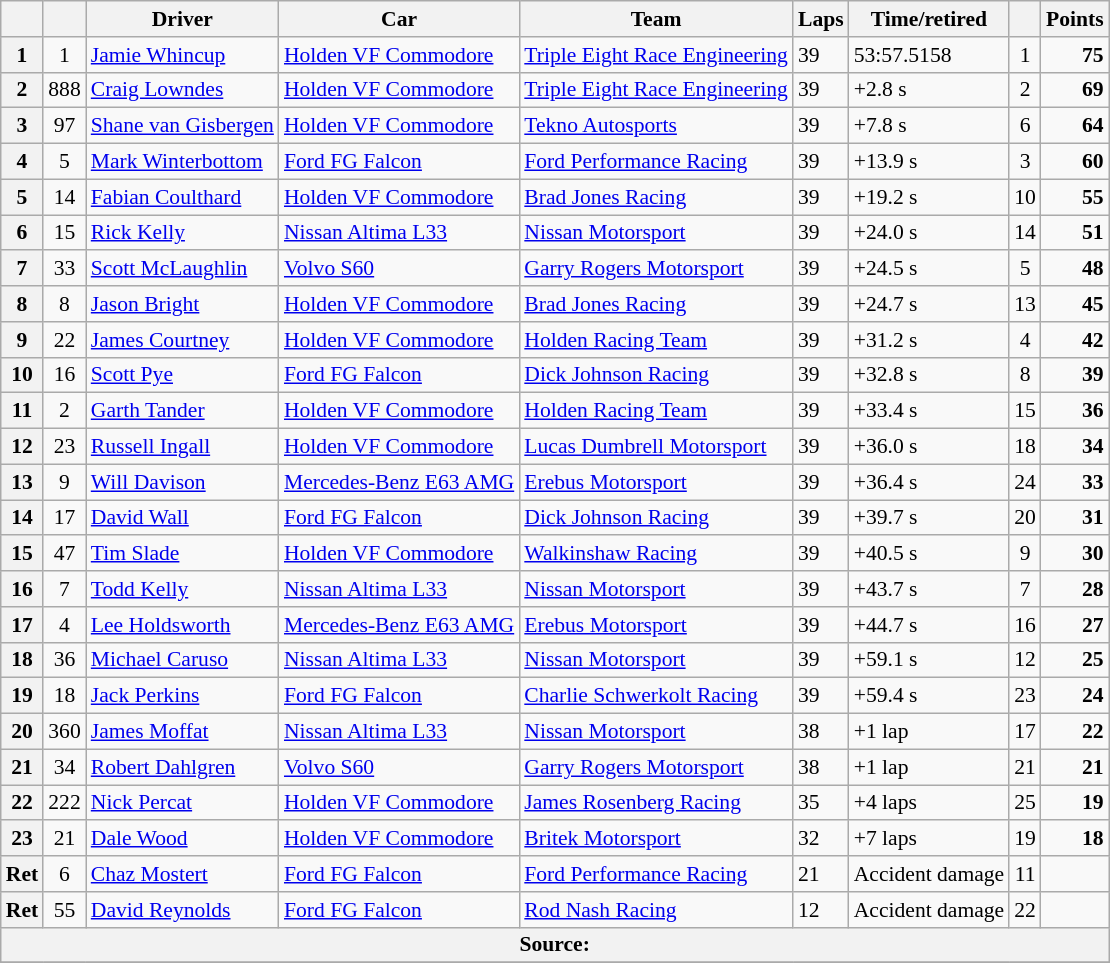<table class="wikitable" style="font-size: 90%">
<tr>
<th></th>
<th></th>
<th>Driver</th>
<th>Car</th>
<th>Team</th>
<th>Laps</th>
<th>Time/retired</th>
<th></th>
<th>Points</th>
</tr>
<tr>
<th>1</th>
<td align="center">1</td>
<td> <a href='#'>Jamie Whincup</a></td>
<td><a href='#'>Holden VF Commodore</a></td>
<td><a href='#'>Triple Eight Race Engineering</a></td>
<td>39</td>
<td>53:57.5158</td>
<td align="center">1</td>
<td align="right"><strong>75</strong></td>
</tr>
<tr>
<th>2</th>
<td align="center">888</td>
<td> <a href='#'>Craig Lowndes</a></td>
<td><a href='#'>Holden VF Commodore</a></td>
<td><a href='#'>Triple Eight Race Engineering</a></td>
<td>39</td>
<td>+2.8 s</td>
<td align="center">2</td>
<td align="right"><strong>69</strong></td>
</tr>
<tr>
<th>3</th>
<td align="center">97</td>
<td> <a href='#'>Shane van Gisbergen</a></td>
<td><a href='#'>Holden VF Commodore</a></td>
<td><a href='#'>Tekno Autosports</a></td>
<td>39</td>
<td>+7.8 s</td>
<td align="center">6</td>
<td align="right"><strong>64</strong></td>
</tr>
<tr>
<th>4</th>
<td align="center">5</td>
<td> <a href='#'>Mark Winterbottom</a></td>
<td><a href='#'>Ford FG Falcon</a></td>
<td><a href='#'>Ford Performance Racing</a></td>
<td>39</td>
<td>+13.9 s</td>
<td align="center">3</td>
<td align="right"><strong>60</strong></td>
</tr>
<tr>
<th>5</th>
<td align="center">14</td>
<td> <a href='#'>Fabian Coulthard</a></td>
<td><a href='#'>Holden VF Commodore</a></td>
<td><a href='#'>Brad Jones Racing</a></td>
<td>39</td>
<td>+19.2 s</td>
<td align="center">10</td>
<td align="right"><strong>55</strong></td>
</tr>
<tr>
<th>6</th>
<td align="center">15</td>
<td> <a href='#'>Rick Kelly</a></td>
<td><a href='#'>Nissan Altima L33</a></td>
<td><a href='#'>Nissan Motorsport</a></td>
<td>39</td>
<td>+24.0 s</td>
<td align="center">14</td>
<td align="right"><strong>51</strong></td>
</tr>
<tr>
<th>7</th>
<td align="center">33</td>
<td> <a href='#'>Scott McLaughlin</a></td>
<td><a href='#'>Volvo S60</a></td>
<td><a href='#'>Garry Rogers Motorsport</a></td>
<td>39</td>
<td>+24.5 s</td>
<td align="center">5</td>
<td align="right"><strong>48</strong></td>
</tr>
<tr>
<th>8</th>
<td align="center">8</td>
<td> <a href='#'>Jason Bright</a></td>
<td><a href='#'>Holden VF Commodore</a></td>
<td><a href='#'>Brad Jones Racing</a></td>
<td>39</td>
<td>+24.7 s</td>
<td align="center">13</td>
<td align="right"><strong>45</strong></td>
</tr>
<tr>
<th>9</th>
<td align="center">22</td>
<td> <a href='#'>James Courtney</a></td>
<td><a href='#'>Holden VF Commodore</a></td>
<td><a href='#'>Holden Racing Team</a></td>
<td>39</td>
<td>+31.2 s</td>
<td align="center">4</td>
<td align="right"><strong>42</strong></td>
</tr>
<tr>
<th>10</th>
<td align="center">16</td>
<td> <a href='#'>Scott Pye</a></td>
<td><a href='#'>Ford FG Falcon</a></td>
<td><a href='#'>Dick Johnson Racing</a></td>
<td>39</td>
<td>+32.8 s</td>
<td align="center">8</td>
<td align="right"><strong>39</strong></td>
</tr>
<tr>
<th>11</th>
<td align="center">2</td>
<td> <a href='#'>Garth Tander</a></td>
<td><a href='#'>Holden VF Commodore</a></td>
<td><a href='#'>Holden Racing Team</a></td>
<td>39</td>
<td>+33.4 s</td>
<td align="center">15</td>
<td align="right"><strong>36</strong></td>
</tr>
<tr>
<th>12</th>
<td align="center">23</td>
<td> <a href='#'>Russell Ingall</a></td>
<td><a href='#'>Holden VF Commodore</a></td>
<td><a href='#'>Lucas Dumbrell Motorsport</a></td>
<td>39</td>
<td>+36.0 s</td>
<td align="center">18</td>
<td align="right"><strong>34</strong></td>
</tr>
<tr>
<th>13</th>
<td align="center">9</td>
<td> <a href='#'>Will Davison</a></td>
<td><a href='#'>Mercedes-Benz E63 AMG</a></td>
<td><a href='#'>Erebus Motorsport</a></td>
<td>39</td>
<td>+36.4 s</td>
<td align="center">24</td>
<td align="right"><strong>33</strong></td>
</tr>
<tr>
<th>14</th>
<td align="center">17</td>
<td> <a href='#'>David Wall</a></td>
<td><a href='#'>Ford FG Falcon</a></td>
<td><a href='#'>Dick Johnson Racing</a></td>
<td>39</td>
<td>+39.7 s</td>
<td align="center">20</td>
<td align="right"><strong>31</strong></td>
</tr>
<tr>
<th>15</th>
<td align="center">47</td>
<td> <a href='#'>Tim Slade</a></td>
<td><a href='#'>Holden VF Commodore</a></td>
<td><a href='#'>Walkinshaw Racing</a></td>
<td>39</td>
<td>+40.5 s</td>
<td align="center">9</td>
<td align="right"><strong>30</strong></td>
</tr>
<tr>
<th>16</th>
<td align="center">7</td>
<td> <a href='#'>Todd Kelly</a></td>
<td><a href='#'>Nissan Altima L33</a></td>
<td><a href='#'>Nissan Motorsport</a></td>
<td>39</td>
<td>+43.7 s</td>
<td align="center">7</td>
<td align="right"><strong>28</strong></td>
</tr>
<tr>
<th>17</th>
<td align="center">4</td>
<td> <a href='#'>Lee Holdsworth</a></td>
<td><a href='#'>Mercedes-Benz E63 AMG</a></td>
<td><a href='#'>Erebus Motorsport</a></td>
<td>39</td>
<td>+44.7 s</td>
<td align="center">16</td>
<td align="right"><strong>27</strong></td>
</tr>
<tr>
<th>18</th>
<td align="center">36</td>
<td> <a href='#'>Michael Caruso</a></td>
<td><a href='#'>Nissan Altima L33</a></td>
<td><a href='#'>Nissan Motorsport</a></td>
<td>39</td>
<td>+59.1 s</td>
<td align="center">12</td>
<td align="right"><strong>25</strong></td>
</tr>
<tr>
<th>19</th>
<td align="center">18</td>
<td> <a href='#'>Jack Perkins</a></td>
<td><a href='#'>Ford FG Falcon</a></td>
<td><a href='#'>Charlie Schwerkolt Racing</a></td>
<td>39</td>
<td>+59.4 s</td>
<td align="center">23</td>
<td align="right"><strong>24</strong></td>
</tr>
<tr>
<th>20</th>
<td align="center">360</td>
<td> <a href='#'>James Moffat</a></td>
<td><a href='#'>Nissan Altima L33</a></td>
<td><a href='#'>Nissan Motorsport</a></td>
<td>38</td>
<td>+1 lap</td>
<td align="center">17</td>
<td align="right"><strong>22</strong></td>
</tr>
<tr>
<th>21</th>
<td align="center">34</td>
<td> <a href='#'>Robert Dahlgren</a></td>
<td><a href='#'>Volvo S60</a></td>
<td><a href='#'>Garry Rogers Motorsport</a></td>
<td>38</td>
<td>+1 lap</td>
<td align="center">21</td>
<td align="right"><strong>21</strong></td>
</tr>
<tr>
<th>22</th>
<td align="center">222</td>
<td> <a href='#'>Nick Percat</a></td>
<td><a href='#'>Holden VF Commodore</a></td>
<td><a href='#'>James Rosenberg Racing</a></td>
<td>35</td>
<td>+4 laps</td>
<td align="center">25</td>
<td align="right"><strong>19</strong></td>
</tr>
<tr>
<th>23</th>
<td align="center">21</td>
<td> <a href='#'>Dale Wood</a></td>
<td><a href='#'>Holden VF Commodore</a></td>
<td><a href='#'>Britek Motorsport</a></td>
<td>32</td>
<td>+7 laps</td>
<td align="center">19</td>
<td align="right"><strong>18</strong></td>
</tr>
<tr>
<th>Ret</th>
<td align="center">6</td>
<td> <a href='#'>Chaz Mostert</a></td>
<td><a href='#'>Ford FG Falcon</a></td>
<td><a href='#'>Ford Performance Racing</a></td>
<td>21</td>
<td>Accident damage</td>
<td align="center">11</td>
<td></td>
</tr>
<tr>
<th>Ret</th>
<td align="center">55</td>
<td> <a href='#'>David Reynolds</a></td>
<td><a href='#'>Ford FG Falcon</a></td>
<td><a href='#'>Rod Nash Racing</a></td>
<td>12</td>
<td>Accident damage</td>
<td align="center">22</td>
<td></td>
</tr>
<tr>
<th colspan="9">Source:</th>
</tr>
<tr>
</tr>
</table>
